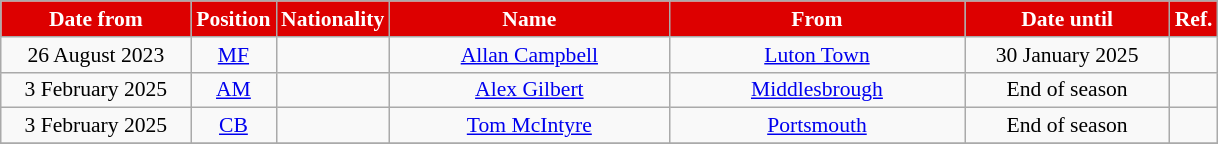<table class="wikitable"  style="text-align:center; font-size:90%; ">
<tr>
<th style="background:#DD0000; color:white; width:120px;">Date from</th>
<th style="background:#DD0000; color:white; width:50px;">Position</th>
<th style="background:#DD0000; color:white; width:50px;">Nationality</th>
<th style="background:#DD0000; color:white; width:180px;">Name</th>
<th style="background:#DD0000; color:white; width:190px;">From</th>
<th style="background:#DD0000; color:white; width:130px;">Date until</th>
<th style="background:#DD0000; color:white; width:25px;">Ref.</th>
</tr>
<tr>
<td>26 August 2023</td>
<td><a href='#'>MF</a></td>
<td></td>
<td><a href='#'>Allan Campbell</a></td>
<td> <a href='#'>Luton Town</a></td>
<td>30 January 2025</td>
<td></td>
</tr>
<tr>
<td>3 February 2025</td>
<td><a href='#'>AM</a></td>
<td></td>
<td><a href='#'>Alex Gilbert</a></td>
<td> <a href='#'>Middlesbrough</a></td>
<td>End of season</td>
<td></td>
</tr>
<tr>
<td>3 February 2025</td>
<td><a href='#'>CB</a></td>
<td></td>
<td><a href='#'>Tom McIntyre</a></td>
<td> <a href='#'>Portsmouth</a></td>
<td>End of season</td>
<td></td>
</tr>
<tr>
</tr>
</table>
